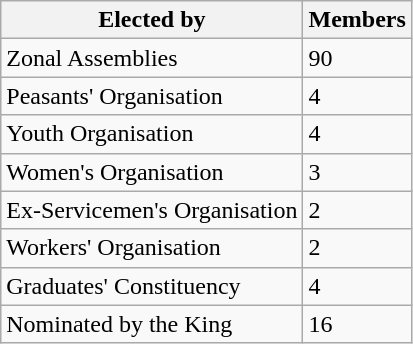<table class="wikitable">
<tr>
<th>Elected by</th>
<th>Members</th>
</tr>
<tr>
<td>Zonal Assemblies</td>
<td>90</td>
</tr>
<tr>
<td>Peasants' Organisation</td>
<td>4</td>
</tr>
<tr>
<td>Youth Organisation</td>
<td>4</td>
</tr>
<tr>
<td>Women's Organisation</td>
<td>3</td>
</tr>
<tr>
<td>Ex-Servicemen's Organisation</td>
<td>2</td>
</tr>
<tr>
<td>Workers' Organisation</td>
<td>2</td>
</tr>
<tr>
<td>Graduates' Constituency</td>
<td>4</td>
</tr>
<tr>
<td>Nominated by the King</td>
<td>16</td>
</tr>
</table>
